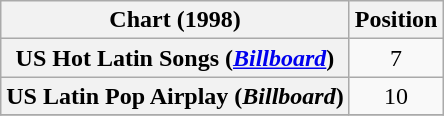<table class="wikitable plainrowheaders sortable" style="text-align:center;">
<tr>
<th scope="col">Chart (1998)</th>
<th scope="col">Position</th>
</tr>
<tr>
<th scope="row">US Hot Latin Songs (<em><a href='#'>Billboard</a></em>)</th>
<td>7</td>
</tr>
<tr>
<th scope="row">US Latin Pop Airplay (<em>Billboard</em>)</th>
<td>10</td>
</tr>
<tr>
</tr>
</table>
